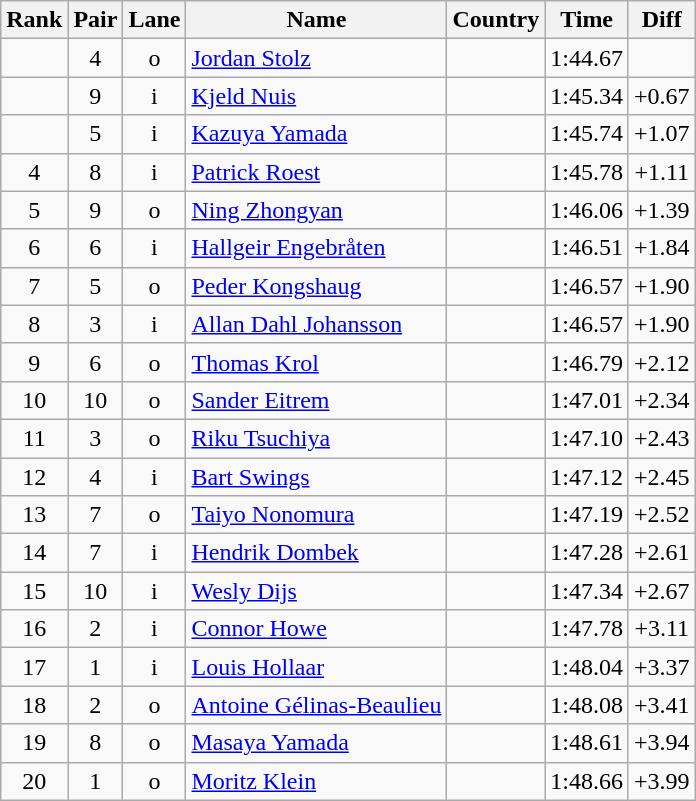<table class="wikitable sortable" style="text-align:center">
<tr>
<th>Rank</th>
<th>Pair</th>
<th>Lane</th>
<th>Name</th>
<th>Country</th>
<th>Time</th>
<th>Diff</th>
</tr>
<tr>
<td></td>
<td>4</td>
<td>o</td>
<td align=left><a href='#'>Jordan Stolz</a></td>
<td align=left></td>
<td>1:44.67</td>
<td></td>
</tr>
<tr>
<td></td>
<td>9</td>
<td>i</td>
<td align=left><a href='#'>Kjeld Nuis</a></td>
<td align=left></td>
<td>1:45.34</td>
<td>+0.67</td>
</tr>
<tr>
<td></td>
<td>5</td>
<td>i</td>
<td align=left><a href='#'>Kazuya Yamada</a></td>
<td align=left></td>
<td>1:45.74</td>
<td>+1.07</td>
</tr>
<tr>
<td>4</td>
<td>8</td>
<td>i</td>
<td align=left><a href='#'>Patrick Roest</a></td>
<td align=left></td>
<td>1:45.78</td>
<td>+1.11</td>
</tr>
<tr>
<td>5</td>
<td>9</td>
<td>o</td>
<td align=left><a href='#'>Ning Zhongyan</a></td>
<td align=left></td>
<td>1:46.06</td>
<td>+1.39</td>
</tr>
<tr>
<td>6</td>
<td>6</td>
<td>i</td>
<td align=left><a href='#'>Hallgeir Engebråten</a></td>
<td align=left></td>
<td>1:46.51</td>
<td>+1.84</td>
</tr>
<tr>
<td>7</td>
<td>5</td>
<td>o</td>
<td align=left><a href='#'>Peder Kongshaug</a></td>
<td align=left></td>
<td>1:46.57</td>
<td>+1.90</td>
</tr>
<tr>
<td>8</td>
<td>3</td>
<td>i</td>
<td align=left><a href='#'>Allan Dahl Johansson</a></td>
<td align=left></td>
<td>1:46.57</td>
<td>+1.90</td>
</tr>
<tr>
<td>9</td>
<td>6</td>
<td>o</td>
<td align=left><a href='#'>Thomas Krol</a></td>
<td align=left></td>
<td>1:46.79</td>
<td>+2.12</td>
</tr>
<tr>
<td>10</td>
<td>10</td>
<td>o</td>
<td align=left><a href='#'>Sander Eitrem</a></td>
<td align=left></td>
<td>1:47.01</td>
<td>+2.34</td>
</tr>
<tr>
<td>11</td>
<td>3</td>
<td>o</td>
<td align=left><a href='#'>Riku Tsuchiya</a></td>
<td align=left></td>
<td>1:47.10</td>
<td>+2.43</td>
</tr>
<tr>
<td>12</td>
<td>4</td>
<td>i</td>
<td align=left><a href='#'>Bart Swings</a></td>
<td align=left></td>
<td>1:47.12</td>
<td>+2.45</td>
</tr>
<tr>
<td>13</td>
<td>7</td>
<td>o</td>
<td align=left><a href='#'>Taiyo Nonomura</a></td>
<td align=left></td>
<td>1:47.19</td>
<td>+2.52</td>
</tr>
<tr>
<td>14</td>
<td>7</td>
<td>i</td>
<td align=left><a href='#'>Hendrik Dombek</a></td>
<td align=left></td>
<td>1:47.28</td>
<td>+2.61</td>
</tr>
<tr>
<td>15</td>
<td>10</td>
<td>i</td>
<td align=left><a href='#'>Wesly Dijs</a></td>
<td align=left></td>
<td>1:47.34</td>
<td>+2.67</td>
</tr>
<tr>
<td>16</td>
<td>2</td>
<td>i</td>
<td align=left><a href='#'>Connor Howe</a></td>
<td align=left></td>
<td>1:47.78</td>
<td>+3.11</td>
</tr>
<tr>
<td>17</td>
<td>1</td>
<td>i</td>
<td align=left><a href='#'>Louis Hollaar</a></td>
<td align=left></td>
<td>1:48.04</td>
<td>+3.37</td>
</tr>
<tr>
<td>18</td>
<td>2</td>
<td>o</td>
<td align=left><a href='#'>Antoine Gélinas-Beaulieu</a></td>
<td align=left></td>
<td>1:48.08</td>
<td>+3.41</td>
</tr>
<tr>
<td>19</td>
<td>8</td>
<td>o</td>
<td align=left><a href='#'>Masaya Yamada</a></td>
<td align=left></td>
<td>1:48.61</td>
<td>+3.94</td>
</tr>
<tr>
<td>20</td>
<td>1</td>
<td>o</td>
<td align=left><a href='#'>Moritz Klein</a></td>
<td align=left></td>
<td>1:48.66</td>
<td>+3.99</td>
</tr>
</table>
